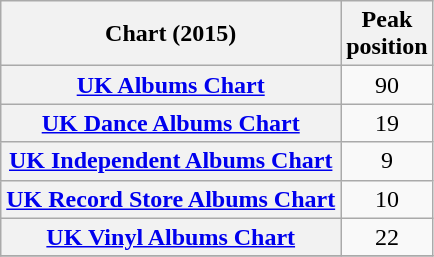<table class="wikitable sortable plainrowheaders" style="text-align:center">
<tr>
<th scope="col">Chart (2015)</th>
<th scope="col">Peak<br>position</th>
</tr>
<tr>
<th scope="row"><a href='#'>UK Albums Chart</a></th>
<td>90</td>
</tr>
<tr>
<th scope="row"><a href='#'>UK Dance Albums Chart</a></th>
<td>19</td>
</tr>
<tr>
<th scope="row"><a href='#'>UK Independent Albums Chart</a></th>
<td>9</td>
</tr>
<tr>
<th scope="row"><a href='#'>UK Record Store Albums Chart</a></th>
<td>10</td>
</tr>
<tr>
<th scope="row"><a href='#'>UK Vinyl Albums Chart</a></th>
<td>22</td>
</tr>
<tr>
</tr>
</table>
